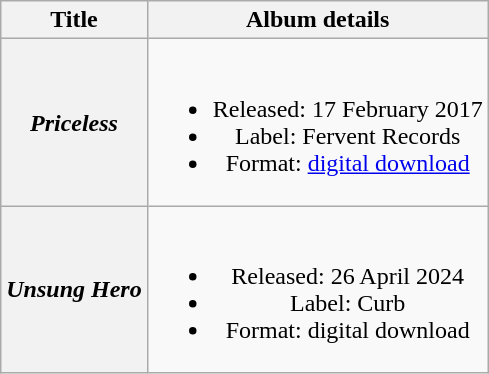<table class="wikitable plainrowheaders" style="text-align:center;">
<tr>
<th scope="col">Title</th>
<th scope="col">Album details</th>
</tr>
<tr>
<th scope = "row"><em>Priceless</em></th>
<td><br><ul><li>Released: 17 February 2017</li><li>Label: Fervent Records</li><li>Format: <a href='#'>digital download</a></li></ul></td>
</tr>
<tr>
<th scope="row"><em>Unsung Hero</em></th>
<td><br><ul><li>Released: 26 April 2024</li><li>Label: Curb</li><li>Format: digital download</li></ul></td>
</tr>
</table>
